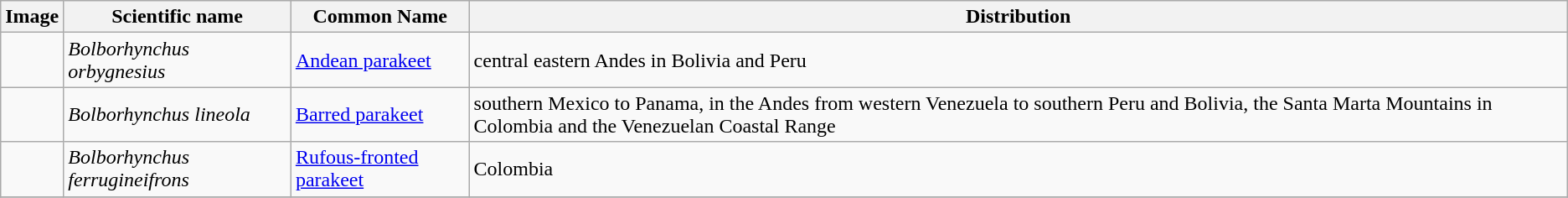<table class="wikitable">
<tr>
<th>Image</th>
<th>Scientific name</th>
<th>Common Name</th>
<th>Distribution</th>
</tr>
<tr>
<td></td>
<td><em>Bolborhynchus orbygnesius</em></td>
<td><a href='#'>Andean parakeet</a></td>
<td>central eastern Andes in Bolivia and Peru</td>
</tr>
<tr>
<td></td>
<td><em>Bolborhynchus lineola</em></td>
<td><a href='#'>Barred parakeet</a></td>
<td>southern Mexico to Panama, in the Andes from western Venezuela to southern Peru and Bolivia, the Santa Marta Mountains in Colombia and the Venezuelan Coastal Range</td>
</tr>
<tr>
<td></td>
<td><em>Bolborhynchus ferrugineifrons</em></td>
<td><a href='#'>Rufous-fronted parakeet</a></td>
<td>Colombia</td>
</tr>
<tr>
</tr>
</table>
